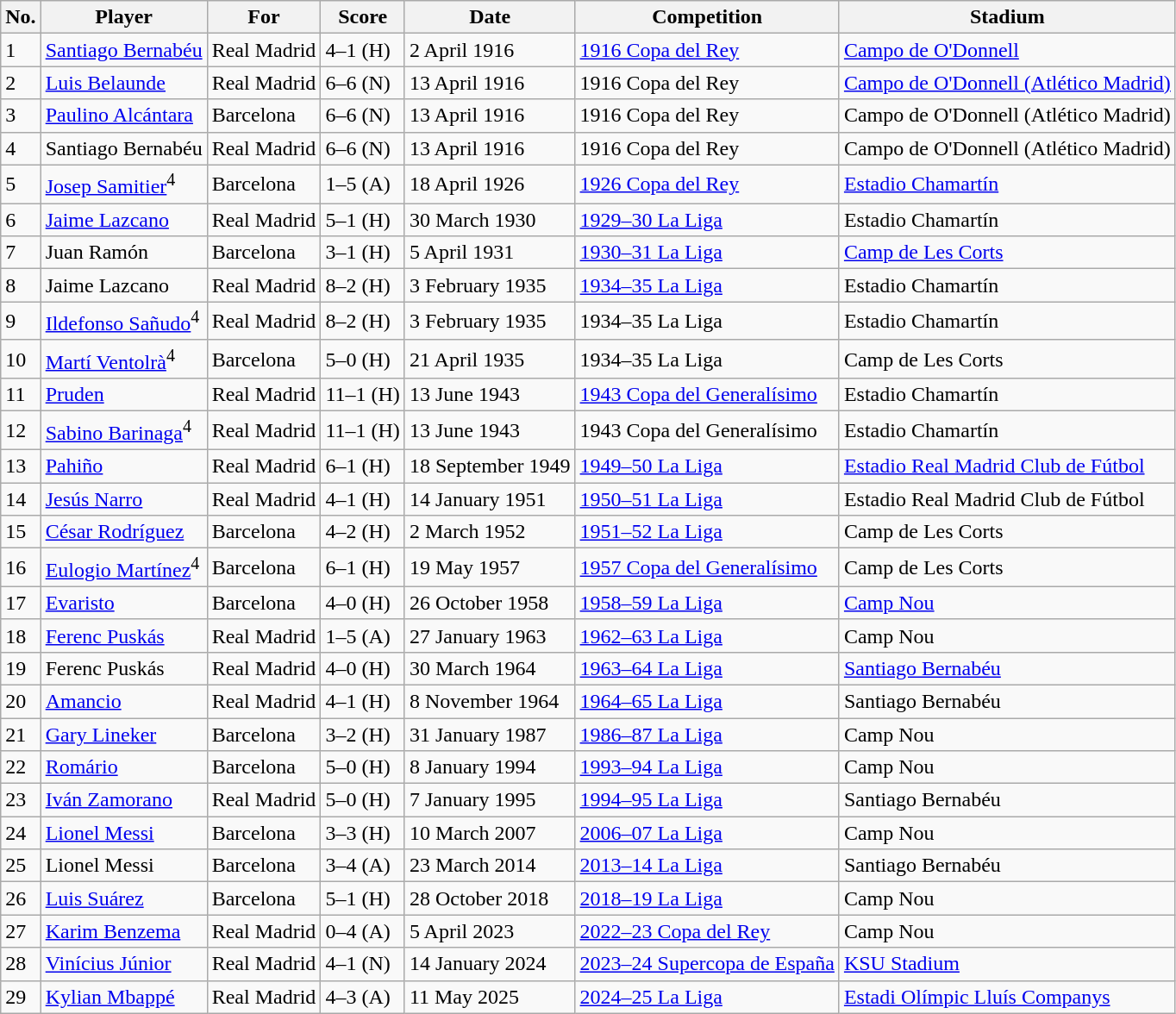<table class="wikitable">
<tr>
<th>No.</th>
<th>Player</th>
<th>For</th>
<th>Score</th>
<th>Date</th>
<th>Competition</th>
<th>Stadium</th>
</tr>
<tr>
<td>1</td>
<td> <a href='#'>Santiago Bernabéu</a></td>
<td>Real Madrid</td>
<td>4–1 (H)</td>
<td>2 April 1916</td>
<td><a href='#'>1916 Copa del Rey</a></td>
<td><a href='#'>Campo de O'Donnell</a></td>
</tr>
<tr>
<td>2</td>
<td> <a href='#'>Luis Belaunde</a></td>
<td>Real Madrid</td>
<td>6–6 (N)</td>
<td>13 April 1916</td>
<td>1916 Copa del Rey</td>
<td><a href='#'>Campo de O'Donnell (Atlético Madrid)</a></td>
</tr>
<tr>
<td>3</td>
<td> <a href='#'>Paulino Alcántara</a></td>
<td>Barcelona</td>
<td>6–6 (N)</td>
<td>13 April 1916</td>
<td>1916 Copa del Rey</td>
<td>Campo de O'Donnell (Atlético Madrid)</td>
</tr>
<tr>
<td>4</td>
<td> Santiago Bernabéu</td>
<td>Real Madrid</td>
<td>6–6 (N)</td>
<td>13 April 1916</td>
<td>1916 Copa del Rey</td>
<td>Campo de O'Donnell (Atlético Madrid)</td>
</tr>
<tr>
<td>5</td>
<td> <a href='#'>Josep Samitier</a><sup>4</sup></td>
<td>Barcelona</td>
<td>1–5 (A)</td>
<td>18 April 1926</td>
<td><a href='#'>1926 Copa del Rey</a></td>
<td><a href='#'>Estadio Chamartín</a></td>
</tr>
<tr>
<td>6</td>
<td> <a href='#'>Jaime Lazcano</a></td>
<td>Real Madrid</td>
<td>5–1 (H)</td>
<td>30 March 1930</td>
<td><a href='#'>1929–30 La Liga</a></td>
<td>Estadio Chamartín</td>
</tr>
<tr>
<td>7</td>
<td> Juan Ramón</td>
<td>Barcelona</td>
<td>3–1 (H)</td>
<td>5 April 1931</td>
<td><a href='#'>1930–31 La Liga</a></td>
<td><a href='#'>Camp de Les Corts</a></td>
</tr>
<tr>
<td>8</td>
<td> Jaime Lazcano</td>
<td>Real Madrid</td>
<td>8–2 (H)</td>
<td>3 February 1935</td>
<td><a href='#'>1934–35 La Liga</a></td>
<td>Estadio Chamartín</td>
</tr>
<tr>
<td>9</td>
<td> <a href='#'>Ildefonso Sañudo</a><sup>4</sup></td>
<td>Real Madrid</td>
<td>8–2 (H)</td>
<td>3 February 1935</td>
<td>1934–35 La Liga</td>
<td>Estadio Chamartín</td>
</tr>
<tr>
<td>10</td>
<td> <a href='#'>Martí Ventolrà</a><sup>4</sup></td>
<td>Barcelona</td>
<td>5–0 (H)</td>
<td>21 April 1935</td>
<td>1934–35 La Liga</td>
<td>Camp de Les Corts</td>
</tr>
<tr>
<td>11</td>
<td> <a href='#'>Pruden</a></td>
<td>Real Madrid</td>
<td>11–1 (H)</td>
<td>13 June 1943</td>
<td><a href='#'>1943 Copa del Generalísimo</a></td>
<td>Estadio Chamartín</td>
</tr>
<tr>
<td>12</td>
<td> <a href='#'>Sabino Barinaga</a><sup>4</sup></td>
<td>Real Madrid</td>
<td>11–1 (H)</td>
<td>13 June 1943</td>
<td>1943 Copa del Generalísimo</td>
<td>Estadio Chamartín</td>
</tr>
<tr>
<td>13</td>
<td> <a href='#'>Pahiño</a></td>
<td>Real Madrid</td>
<td>6–1 (H)</td>
<td>18 September 1949</td>
<td><a href='#'>1949–50 La Liga</a></td>
<td><a href='#'>Estadio Real Madrid Club de Fútbol</a></td>
</tr>
<tr>
<td>14</td>
<td> <a href='#'>Jesús Narro</a></td>
<td>Real Madrid</td>
<td>4–1 (H)</td>
<td>14 January 1951</td>
<td><a href='#'>1950–51 La Liga</a></td>
<td>Estadio Real Madrid Club de Fútbol</td>
</tr>
<tr>
<td>15</td>
<td> <a href='#'>César Rodríguez</a></td>
<td>Barcelona</td>
<td>4–2 (H)</td>
<td>2 March 1952</td>
<td><a href='#'>1951–52 La Liga</a></td>
<td>Camp de Les Corts</td>
</tr>
<tr>
<td>16</td>
<td> <a href='#'>Eulogio Martínez</a><sup>4</sup></td>
<td>Barcelona</td>
<td>6–1 (H)</td>
<td>19 May 1957</td>
<td><a href='#'>1957 Copa del Generalísimo</a></td>
<td>Camp de Les Corts</td>
</tr>
<tr>
<td>17</td>
<td> <a href='#'>Evaristo</a></td>
<td>Barcelona</td>
<td>4–0 (H)</td>
<td>26 October 1958</td>
<td><a href='#'>1958–59 La Liga</a></td>
<td><a href='#'>Camp Nou</a></td>
</tr>
<tr>
<td>18</td>
<td> <a href='#'>Ferenc Puskás</a></td>
<td>Real Madrid</td>
<td>1–5 (A)</td>
<td>27 January 1963</td>
<td><a href='#'>1962–63 La Liga</a></td>
<td>Camp Nou</td>
</tr>
<tr>
<td>19</td>
<td> Ferenc Puskás</td>
<td>Real Madrid</td>
<td>4–0 (H)</td>
<td>30 March 1964</td>
<td><a href='#'>1963–64 La Liga</a></td>
<td><a href='#'>Santiago Bernabéu</a></td>
</tr>
<tr>
<td>20</td>
<td> <a href='#'>Amancio</a></td>
<td>Real Madrid</td>
<td>4–1 (H)</td>
<td>8 November 1964</td>
<td><a href='#'>1964–65 La Liga</a></td>
<td>Santiago Bernabéu</td>
</tr>
<tr>
<td>21</td>
<td> <a href='#'>Gary Lineker</a></td>
<td>Barcelona</td>
<td>3–2 (H)</td>
<td>31 January 1987</td>
<td><a href='#'>1986–87 La Liga</a></td>
<td>Camp Nou</td>
</tr>
<tr>
<td>22</td>
<td> <a href='#'>Romário</a></td>
<td>Barcelona</td>
<td>5–0 (H)</td>
<td>8 January 1994</td>
<td><a href='#'>1993–94 La Liga</a></td>
<td>Camp Nou</td>
</tr>
<tr>
<td>23</td>
<td> <a href='#'>Iván Zamorano</a></td>
<td>Real Madrid</td>
<td>5–0 (H)</td>
<td>7 January 1995</td>
<td><a href='#'>1994–95 La Liga</a></td>
<td>Santiago Bernabéu</td>
</tr>
<tr>
<td>24</td>
<td> <a href='#'>Lionel Messi</a></td>
<td>Barcelona</td>
<td>3–3 (H)</td>
<td>10 March 2007</td>
<td><a href='#'>2006–07 La Liga</a></td>
<td>Camp Nou</td>
</tr>
<tr>
<td>25</td>
<td> Lionel Messi</td>
<td>Barcelona</td>
<td>3–4 (A)</td>
<td>23 March 2014</td>
<td><a href='#'>2013–14 La Liga</a></td>
<td>Santiago Bernabéu</td>
</tr>
<tr>
<td>26</td>
<td> <a href='#'>Luis Suárez</a></td>
<td>Barcelona</td>
<td>5–1 (H)</td>
<td>28 October 2018</td>
<td><a href='#'>2018–19 La Liga</a></td>
<td>Camp Nou</td>
</tr>
<tr>
<td>27</td>
<td> <a href='#'>Karim Benzema</a></td>
<td>Real Madrid</td>
<td>0–4 (A)</td>
<td>5 April 2023</td>
<td><a href='#'>2022–23 Copa del Rey</a></td>
<td>Camp Nou</td>
</tr>
<tr>
<td>28</td>
<td> <a href='#'>Vinícius Júnior</a></td>
<td>Real Madrid</td>
<td>4–1 (N)</td>
<td>14 January 2024</td>
<td><a href='#'>2023–24 Supercopa de España</a></td>
<td><a href='#'>KSU Stadium</a></td>
</tr>
<tr>
<td>29</td>
<td> <a href='#'>Kylian Mbappé</a></td>
<td>Real Madrid</td>
<td>4–3 (A)</td>
<td>11 May 2025</td>
<td><a href='#'>2024–25 La Liga</a></td>
<td><a href='#'>Estadi Olímpic Lluís Companys</a></td>
</tr>
</table>
